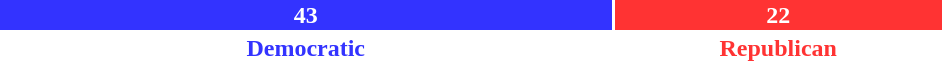<table style="width:50%">
<tr>
<td scope="row" colspan="3" style="text-align:center"></td>
</tr>
<tr>
<td scope="row" style="background:#33F; width:63.1%; text-align:center; color:white"><strong>43</strong></td>
<td style="background:#F33; width:33.8%; text-align:center; color:white"><strong>22</strong></td>
</tr>
<tr>
<td scope="row" style="text-align:center; color:#33F"><strong>Democratic</strong></td>
<td style="text-align:center; color:#F33"><strong>Republican</strong></td>
</tr>
</table>
